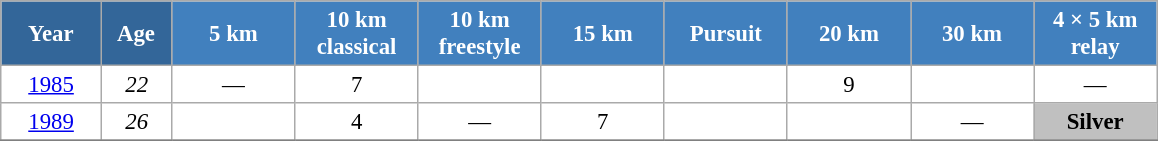<table class="wikitable" style="font-size:95%; text-align:center; border:grey solid 1px; border-collapse:collapse; background:#ffffff;">
<tr>
<th style="background-color:#369; color:white; width:60px;"> Year </th>
<th style="background-color:#369; color:white; width:40px;"> Age </th>
<th style="background-color:#4180be; color:white; width:75px;"> 5 km </th>
<th style="background-color:#4180be; color:white; width:75px;"> 10 km <br> classical </th>
<th style="background-color:#4180be; color:white; width:75px;"> 10 km <br> freestyle </th>
<th style="background-color:#4180be; color:white; width:75px;"> 15 km </th>
<th style="background-color:#4180be; color:white; width:75px;"> Pursuit </th>
<th style="background-color:#4180be; color:white; width:75px;"> 20 km </th>
<th style="background-color:#4180be; color:white; width:75px;"> 30 km </th>
<th style="background-color:#4180be; color:white; width:75px;"> 4 × 5 km <br> relay </th>
</tr>
<tr>
<td><a href='#'>1985</a></td>
<td><em>22</em></td>
<td>—</td>
<td>7</td>
<td></td>
<td></td>
<td></td>
<td>9</td>
<td></td>
<td>—</td>
</tr>
<tr>
<td><a href='#'>1989</a></td>
<td><em>26</em></td>
<td></td>
<td>4</td>
<td>—</td>
<td>7</td>
<td></td>
<td></td>
<td>—</td>
<td style="background:silver;"><strong>Silver</strong></td>
</tr>
<tr>
</tr>
</table>
